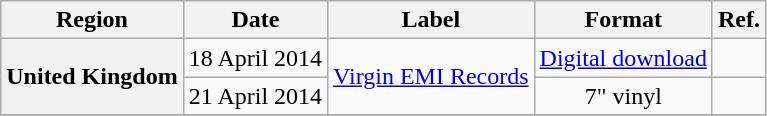<table class="wikitable plainrowheaders" style="text-align:center;">
<tr>
<th scope="col">Region</th>
<th scope="col">Date</th>
<th scope="col">Label</th>
<th scope="col">Format</th>
<th scope="col">Ref.</th>
</tr>
<tr>
<th scope="row" rowspan="2">United Kingdom</th>
<td>18 April 2014</td>
<td rowspan="2"><a href='#'>Virgin EMI Records</a></td>
<td><a href='#'>Digital download</a></td>
<td></td>
</tr>
<tr>
<td>21 April 2014</td>
<td>7" vinyl</td>
<td></td>
</tr>
<tr>
</tr>
</table>
